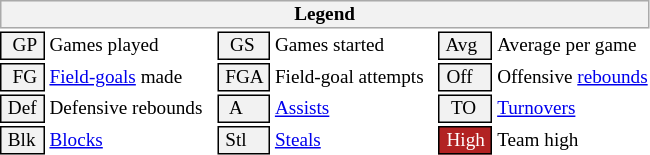<table class="toccolours" style="font-size: 80%; white-space: nowrap;">
<tr>
<th colspan="6" style="background-color: #F2F2F2; border: 1px solid #AAAAAA;">Legend</th>
</tr>
<tr>
<td style="background-color: #F2F2F2; border: 1px solid black;">  GP </td>
<td>Games played</td>
<td style="background-color: #F2F2F2; border: 1px solid black">  GS </td>
<td>Games started</td>
<td style="background-color: #F2F2F2; border: 1px solid black"> Avg </td>
<td>Average per game</td>
</tr>
<tr>
<td style="background-color: #F2F2F2; border: 1px solid black">  FG </td>
<td style="padding-right: 8px"><a href='#'>Field-goals</a> made</td>
<td style="background-color: #F2F2F2; border: 1px solid black"> FGA </td>
<td style="padding-right: 8px">Field-goal attempts</td>
<td style="background-color: #F2F2F2; border: 1px solid black;"> Off </td>
<td>Offensive <a href='#'>rebounds</a></td>
</tr>
<tr>
<td style="background-color: #F2F2F2; border: 1px solid black;"> Def </td>
<td style="padding-right: 8px">Defensive rebounds</td>
<td style="background-color: #F2F2F2; border: 1px solid black">  A </td>
<td style="padding-right: 8px"><a href='#'>Assists</a></td>
<td style="background-color: #F2F2F2; border: 1px solid black">  TO</td>
<td><a href='#'>Turnovers</a></td>
</tr>
<tr>
<td style="background-color: #F2F2F2; border: 1px solid black;"> Blk </td>
<td><a href='#'>Blocks</a></td>
<td style="background-color: #F2F2F2; border: 1px solid black"> Stl </td>
<td><a href='#'>Steals</a></td>
<td style="background:#B22222; color:#ffffff; border: 1px solid black"> High </td>
<td>Team high</td>
</tr>
<tr>
</tr>
</table>
